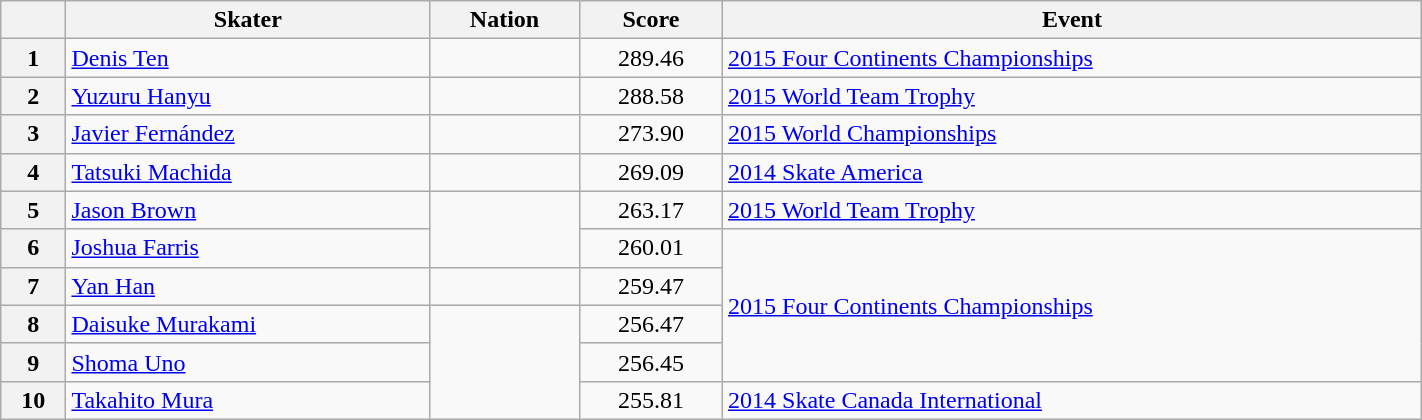<table class="wikitable sortable" style="text-align:left; width:75%">
<tr>
<th scope="col"></th>
<th scope="col">Skater</th>
<th scope="col">Nation</th>
<th scope="col">Score</th>
<th scope="col">Event</th>
</tr>
<tr>
<th scope="row">1</th>
<td><a href='#'>Denis Ten</a></td>
<td></td>
<td style="text-align:center;">289.46</td>
<td><a href='#'>2015 Four Continents Championships</a></td>
</tr>
<tr>
<th scope="row">2</th>
<td><a href='#'>Yuzuru Hanyu</a></td>
<td></td>
<td style="text-align:center;">288.58</td>
<td><a href='#'>2015 World Team Trophy</a></td>
</tr>
<tr>
<th scope="row">3</th>
<td><a href='#'>Javier Fernández</a></td>
<td></td>
<td style="text-align:center;">273.90</td>
<td><a href='#'>2015 World Championships</a></td>
</tr>
<tr>
<th scope="row">4</th>
<td><a href='#'>Tatsuki Machida</a></td>
<td></td>
<td style="text-align:center;">269.09</td>
<td><a href='#'>2014 Skate America</a></td>
</tr>
<tr>
<th scope="row">5</th>
<td><a href='#'>Jason Brown</a></td>
<td rowspan="2"></td>
<td style="text-align:center;">263.17</td>
<td><a href='#'>2015 World Team Trophy</a></td>
</tr>
<tr>
<th scope="row">6</th>
<td><a href='#'>Joshua Farris</a></td>
<td style="text-align:center;">260.01</td>
<td rowspan="4"><a href='#'>2015 Four Continents Championships</a></td>
</tr>
<tr>
<th scope="row">7</th>
<td><a href='#'>Yan Han</a></td>
<td></td>
<td style="text-align:center;">259.47</td>
</tr>
<tr>
<th scope="row">8</th>
<td><a href='#'>Daisuke Murakami</a></td>
<td rowspan="3"></td>
<td style="text-align:center;">256.47</td>
</tr>
<tr>
<th scope="row">9</th>
<td><a href='#'>Shoma Uno</a></td>
<td style="text-align:center;">256.45</td>
</tr>
<tr>
<th scope="row">10</th>
<td><a href='#'>Takahito Mura</a></td>
<td style="text-align:center;">255.81</td>
<td><a href='#'>2014 Skate Canada International</a></td>
</tr>
</table>
